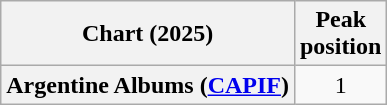<table class="wikitable sortable plainrowheaders">
<tr>
<th scope="col">Chart (2025)</th>
<th scope="col">Peak<br>position</th>
</tr>
<tr>
<th scope="row">Argentine Albums (<a href='#'>CAPIF</a>)</th>
<td style="text-align:center;">1</td>
</tr>
</table>
